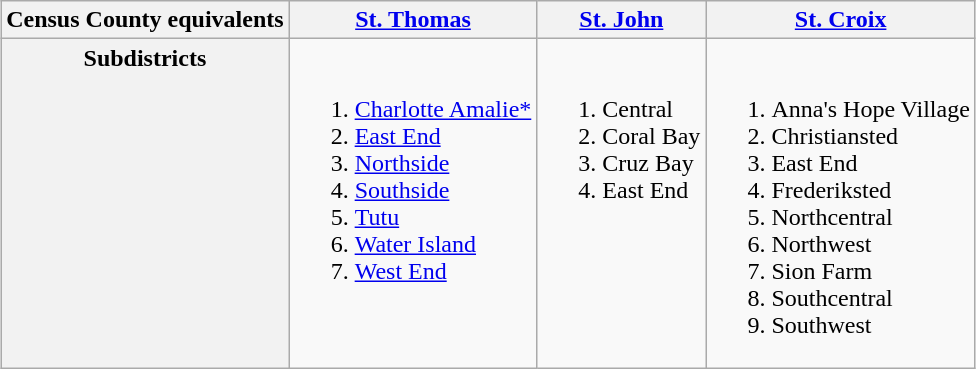<table class="wikitable" style="margin: auto">
<tr>
<th>Census County equivalents</th>
<th><a href='#'>St. Thomas</a></th>
<th><a href='#'>St. John</a></th>
<th><a href='#'>St. Croix</a></th>
</tr>
<tr>
<th style="vertical-align: top">Subdistricts</th>
<td style="vertical-align: top"><br><ol><li><a href='#'>Charlotte Amalie*</a></li><li><a href='#'>East End</a></li><li><a href='#'>Northside</a></li><li><a href='#'>Southside</a></li><li><a href='#'>Tutu</a></li><li><a href='#'>Water Island</a></li><li><a href='#'>West End</a></li></ol></td>
<td style="vertical-align: top"><br><ol><li>Central</li><li>Coral Bay</li><li>Cruz Bay</li><li>East End</li></ol></td>
<td style="vertical-align: top"><br><ol><li>Anna's Hope Village</li><li>Christiansted</li><li>East End</li><li>Frederiksted</li><li>Northcentral</li><li>Northwest</li><li>Sion Farm</li><li>Southcentral</li><li>Southwest</li></ol></td>
</tr>
</table>
